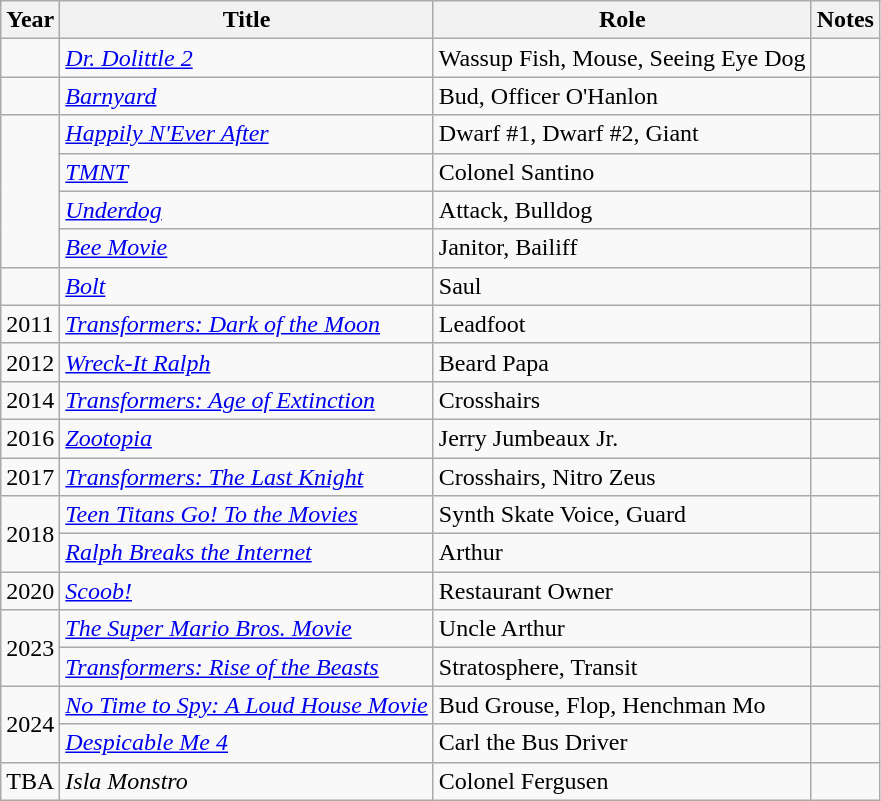<table class="wikitable sortable plainrowheaders">
<tr>
<th>Year</th>
<th>Title</th>
<th>Role</th>
<th class="unsortable">Notes</th>
</tr>
<tr>
<td></td>
<td><em><a href='#'>Dr. Dolittle 2</a></em></td>
<td>Wassup Fish, Mouse, Seeing Eye Dog</td>
<td></td>
</tr>
<tr>
<td></td>
<td><em><a href='#'>Barnyard</a></em></td>
<td>Bud, Officer O'Hanlon</td>
<td></td>
</tr>
<tr>
<td rowspan="4"></td>
<td><em><a href='#'>Happily N'Ever After</a></em></td>
<td>Dwarf #1, Dwarf #2, Giant</td>
<td></td>
</tr>
<tr>
<td><em><a href='#'>TMNT</a></em></td>
<td>Colonel Santino</td>
<td></td>
</tr>
<tr>
<td><em><a href='#'>Underdog</a></em></td>
<td>Attack, Bulldog</td>
<td></td>
</tr>
<tr>
<td><em><a href='#'>Bee Movie</a></em></td>
<td>Janitor, Bailiff</td>
<td></td>
</tr>
<tr>
<td></td>
<td><em><a href='#'>Bolt</a></em></td>
<td>Saul</td>
<td></td>
</tr>
<tr>
<td>2011</td>
<td><em><a href='#'>Transformers: Dark of the Moon</a></em></td>
<td>Leadfoot</td>
<td></td>
</tr>
<tr>
<td>2012</td>
<td><em><a href='#'>Wreck-It Ralph</a></em></td>
<td>Beard Papa</td>
<td></td>
</tr>
<tr>
<td>2014</td>
<td><em><a href='#'>Transformers: Age of Extinction</a></em></td>
<td>Crosshairs</td>
<td></td>
</tr>
<tr>
<td>2016</td>
<td><em><a href='#'>Zootopia</a></em></td>
<td>Jerry Jumbeaux Jr.</td>
<td></td>
</tr>
<tr>
<td>2017</td>
<td><em><a href='#'>Transformers: The Last Knight</a></em></td>
<td>Crosshairs, Nitro Zeus</td>
<td></td>
</tr>
<tr>
<td rowspan="2">2018</td>
<td><em><a href='#'>Teen Titans Go! To the Movies</a></em></td>
<td>Synth Skate Voice, Guard</td>
<td></td>
</tr>
<tr>
<td><em><a href='#'>Ralph Breaks the Internet</a></em></td>
<td>Arthur</td>
<td></td>
</tr>
<tr>
<td>2020</td>
<td><em><a href='#'>Scoob!</a></em></td>
<td>Restaurant Owner</td>
<td></td>
</tr>
<tr>
<td rowspan="2">2023</td>
<td><em><a href='#'>The Super Mario Bros. Movie</a></em></td>
<td>Uncle Arthur</td>
<td></td>
</tr>
<tr>
<td><em><a href='#'>Transformers: Rise of the Beasts</a></em></td>
<td>Stratosphere, Transit</td>
<td></td>
</tr>
<tr>
<td rowspan="2">2024</td>
<td><em><a href='#'>No Time to Spy: A Loud House Movie</a></em></td>
<td>Bud Grouse, Flop, Henchman Mo</td>
<td></td>
</tr>
<tr>
<td><em><a href='#'>Despicable Me 4</a></em></td>
<td>Carl the Bus Driver</td>
<td></td>
</tr>
<tr>
<td>TBA</td>
<td><em>Isla Monstro</em></td>
<td>Colonel Fergusen</td>
<td></td>
</tr>
</table>
